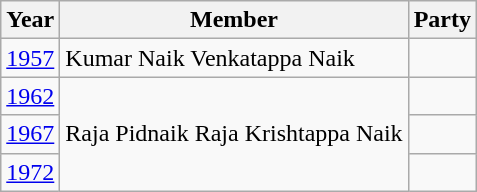<table class="wikitable sortable">
<tr>
<th>Year</th>
<th>Member</th>
<th colspan="2">Party</th>
</tr>
<tr>
<td><a href='#'>1957</a></td>
<td>Kumar Naik Venkatappa Naik</td>
<td></td>
</tr>
<tr>
<td><a href='#'>1962</a></td>
<td rowspan="3">Raja Pidnaik Raja Krishtappa Naik</td>
<td></td>
</tr>
<tr>
<td><a href='#'>1967</a></td>
<td></td>
</tr>
<tr>
<td><a href='#'>1972</a></td>
<td></td>
</tr>
</table>
